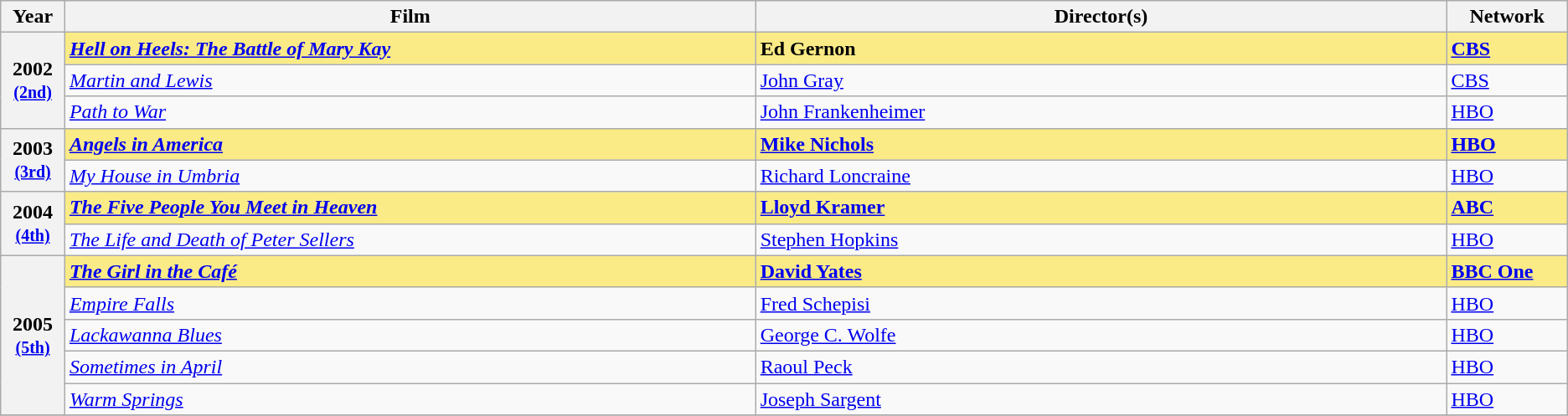<table class="wikitable sortable">
<tr>
<th scope="col" style="width:2%;">Year</th>
<th scope="col" style="width:30%;">Film</th>
<th scope="col" style="width:30%;">Director(s)</th>
<th width="5%">Network</th>
</tr>
<tr>
<th scope="row" rowspan=3 style="text-align:center;">2002<br><small><a href='#'>(2nd)</a></small> <br> </th>
<td style="background:#FAEB86"><strong><em><a href='#'>Hell on Heels: The Battle of Mary Kay</a></em></strong></td>
<td style="background:#FAEB86"><strong>Ed Gernon</strong></td>
<td style="background:#FAEB86"><strong><a href='#'>CBS</a></strong></td>
</tr>
<tr>
<td><em><a href='#'>Martin and Lewis</a></em></td>
<td><a href='#'>John Gray</a></td>
<td><a href='#'>CBS</a></td>
</tr>
<tr>
<td><em><a href='#'>Path to War</a></em></td>
<td><a href='#'>John Frankenheimer</a></td>
<td><a href='#'>HBO</a></td>
</tr>
<tr>
<th scope="row" rowspan=2 style="text-align:center;">2003<br><small><a href='#'>(3rd)</a></small> <br> </th>
<td style="background:#FAEB86"><strong><em><a href='#'>Angels in America</a></em></strong></td>
<td style="background:#FAEB86"><strong><a href='#'>Mike Nichols</a></strong></td>
<td style="background:#FAEB86"><strong><a href='#'>HBO</a></strong></td>
</tr>
<tr>
<td><em><a href='#'>My House in Umbria</a></em></td>
<td><a href='#'>Richard Loncraine</a></td>
<td><a href='#'>HBO</a></td>
</tr>
<tr>
<th scope="row" rowspan=2 style="text-align:center;">2004<br><small><a href='#'>(4th)</a></small> <br> </th>
<td style="background:#FAEB86"><strong><em><a href='#'>The Five People You Meet in Heaven</a></em></strong></td>
<td style="background:#FAEB86"><strong><a href='#'>Lloyd Kramer</a></strong></td>
<td style="background:#FAEB86"><strong><a href='#'>ABC</a></strong></td>
</tr>
<tr>
<td><em><a href='#'>The Life and Death of Peter Sellers</a></em></td>
<td><a href='#'>Stephen Hopkins</a></td>
<td><a href='#'>HBO</a></td>
</tr>
<tr>
<th scope="row" rowspan=5 style="text-align:center;">2005<br><small><a href='#'>(5th)</a></small> <br> </th>
<td style="background:#FAEB86"><strong><em><a href='#'>The Girl in the Café</a></em></strong></td>
<td style="background:#FAEB86"><strong><a href='#'>David Yates</a></strong></td>
<td style="background:#FAEB86"><strong><a href='#'>BBC One</a></strong></td>
</tr>
<tr>
<td><em><a href='#'>Empire Falls</a></em></td>
<td><a href='#'>Fred Schepisi</a></td>
<td><a href='#'>HBO</a></td>
</tr>
<tr>
<td><em><a href='#'>Lackawanna Blues</a></em></td>
<td><a href='#'>George C. Wolfe</a></td>
<td><a href='#'>HBO</a></td>
</tr>
<tr>
<td><em><a href='#'>Sometimes in April</a></em></td>
<td><a href='#'>Raoul Peck</a></td>
<td><a href='#'>HBO</a></td>
</tr>
<tr>
<td><em><a href='#'>Warm Springs</a></em></td>
<td><a href='#'>Joseph Sargent</a></td>
<td><a href='#'>HBO</a></td>
</tr>
<tr>
</tr>
</table>
